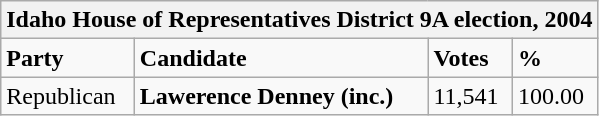<table class="wikitable">
<tr>
<th colspan="4">Idaho House of Representatives District 9A election, 2004</th>
</tr>
<tr>
<td><strong>Party</strong></td>
<td><strong>Candidate</strong></td>
<td><strong>Votes</strong></td>
<td><strong>%</strong></td>
</tr>
<tr>
<td>Republican</td>
<td><strong>Lawerence Denney (inc.)</strong></td>
<td>11,541</td>
<td>100.00</td>
</tr>
</table>
